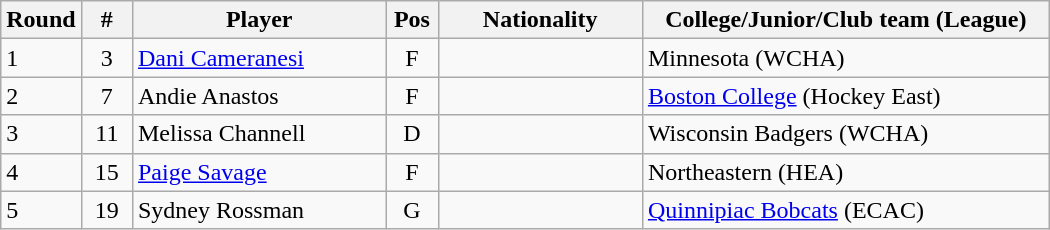<table class="wikitable" width="700em">
<tr>
<th style="width:5%;">Round</th>
<th style="width:5%;">#</th>
<th style="width:25%;">Player</th>
<th style="width:5%;">Pos</th>
<th style="width:20%;">Nationality</th>
<th style="width:40%;">College/Junior/Club team (League)</th>
</tr>
<tr>
<td>1</td>
<td align=center>3</td>
<td><a href='#'>Dani Cameranesi</a></td>
<td align=center>F</td>
<td align=center></td>
<td>Minnesota (WCHA)</td>
</tr>
<tr>
<td>2</td>
<td align=center>7</td>
<td>Andie Anastos</td>
<td align=center>F</td>
<td align=center></td>
<td><a href='#'>Boston College</a> (Hockey East)</td>
</tr>
<tr>
<td>3</td>
<td align=center>11</td>
<td>Melissa Channell</td>
<td align=center>D</td>
<td align=center></td>
<td>Wisconsin Badgers (WCHA)</td>
</tr>
<tr>
<td>4</td>
<td align=center>15</td>
<td><a href='#'>Paige Savage</a></td>
<td align=center>F</td>
<td align=center></td>
<td>Northeastern (HEA)</td>
</tr>
<tr>
<td>5</td>
<td align=center>19</td>
<td>Sydney Rossman</td>
<td align=center>G</td>
<td align=center></td>
<td><a href='#'>Quinnipiac Bobcats</a> (ECAC)</td>
</tr>
</table>
